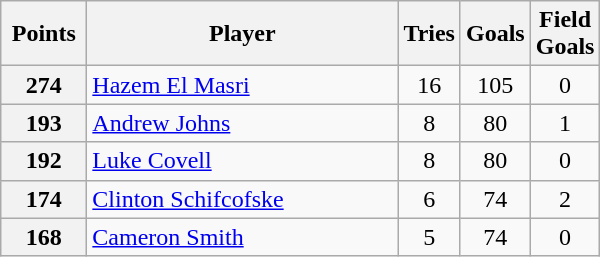<table class="wikitable" style="text-align:left;">
<tr>
<th width=50>Points</th>
<th width=200>Player</th>
<th width=30>Tries</th>
<th width=30>Goals</th>
<th width=30>Field Goals</th>
</tr>
<tr>
<th>274</th>
<td> <a href='#'>Hazem El Masri</a></td>
<td align=center>16</td>
<td align=center>105</td>
<td align=center>0</td>
</tr>
<tr>
<th>193</th>
<td> <a href='#'>Andrew Johns</a></td>
<td align=center>8</td>
<td align=center>80</td>
<td align=center>1</td>
</tr>
<tr>
<th>192</th>
<td> <a href='#'>Luke Covell</a></td>
<td align=center>8</td>
<td align=center>80</td>
<td align=center>0</td>
</tr>
<tr>
<th>174</th>
<td> <a href='#'>Clinton Schifcofske</a></td>
<td align=center>6</td>
<td align=center>74</td>
<td align=center>2</td>
</tr>
<tr>
<th>168</th>
<td> <a href='#'>Cameron Smith</a></td>
<td align=center>5</td>
<td align=center>74</td>
<td align=center>0</td>
</tr>
</table>
